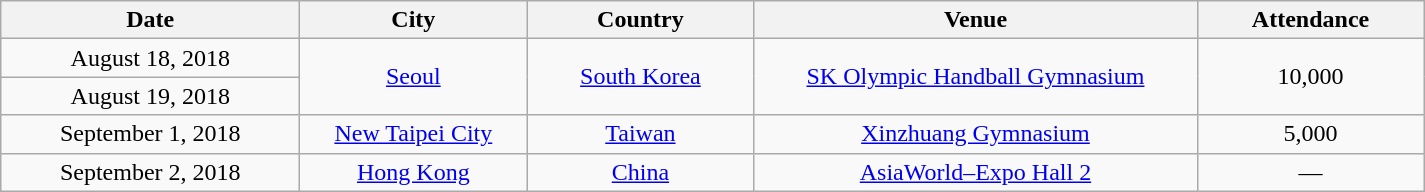<table class="wikitable" style="text-align:center;">
<tr>
<th scope="col" style="width:12em;">Date</th>
<th scope="col" style="width:9em;">City</th>
<th scope="col" style="width:9em;">Country</th>
<th scope="col" style="width:18em;">Venue</th>
<th scope="col" style="width:9em;">Attendance</th>
</tr>
<tr>
<td>August 18, 2018</td>
<td rowspan="2"><a href='#'>Seoul</a></td>
<td rowspan="2"><a href='#'>South Korea</a></td>
<td rowspan="2"><a href='#'>SK Olympic Handball Gymnasium</a></td>
<td rowspan="2">10,000</td>
</tr>
<tr>
<td>August 19, 2018</td>
</tr>
<tr>
<td>September 1, 2018</td>
<td><a href='#'>New Taipei City</a></td>
<td><a href='#'>Taiwan</a></td>
<td><a href='#'>Xinzhuang Gymnasium</a></td>
<td>5,000</td>
</tr>
<tr>
<td>September 2, 2018</td>
<td><a href='#'>Hong Kong</a></td>
<td><a href='#'>China</a></td>
<td><a href='#'>AsiaWorld–Expo Hall 2</a></td>
<td>—</td>
</tr>
</table>
